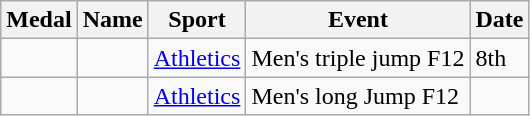<table class="wikitable sortable">
<tr>
<th>Medal</th>
<th>Name</th>
<th>Sport</th>
<th>Event</th>
<th>Date</th>
</tr>
<tr>
<td></td>
<td></td>
<td><a href='#'>Athletics</a></td>
<td>Men's triple jump F12</td>
<td>8th</td>
</tr>
<tr>
<td></td>
<td></td>
<td><a href='#'>Athletics</a></td>
<td>Men's long Jump F12</td>
<td></td>
</tr>
</table>
